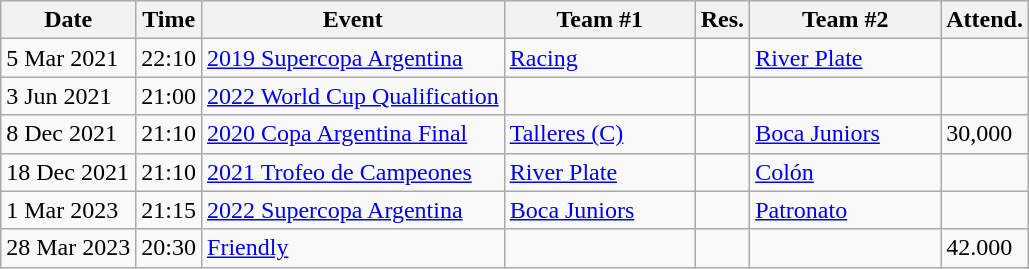<table class="wikitable"  style="text-align:left; width:;">
<tr>
<th>Date</th>
<th>Time <br></th>
<th>Event</th>
<th width=120px>Team #1</th>
<th>Res.</th>
<th width=120px>Team #2</th>
<th>Attend.</th>
</tr>
<tr>
<td>5 Mar 2021</td>
<td>22:10</td>
<td><a href='#'>2019 Supercopa Argentina</a></td>
<td> <a href='#'>Racing</a></td>
<td></td>
<td> <a href='#'>River Plate</a></td>
<td></td>
</tr>
<tr>
<td>3 Jun 2021</td>
<td>21:00</td>
<td><a href='#'>2022 World Cup Qualification</a></td>
<td></td>
<td></td>
<td></td>
<td></td>
</tr>
<tr>
<td>8 Dec 2021</td>
<td>21:10</td>
<td><a href='#'>2020 Copa Argentina Final</a></td>
<td> <a href='#'>Talleres (C)</a></td>
<td></td>
<td> <a href='#'>Boca Juniors</a></td>
<td>30,000</td>
</tr>
<tr>
<td>18 Dec 2021</td>
<td>21:10</td>
<td><a href='#'>2021 Trofeo de Campeones</a></td>
<td> <a href='#'>River Plate</a></td>
<td></td>
<td> <a href='#'>Colón</a></td>
<td></td>
</tr>
<tr>
<td>1 Mar 2023</td>
<td>21:15</td>
<td><a href='#'>2022 Supercopa Argentina</a></td>
<td> <a href='#'>Boca Juniors</a></td>
<td></td>
<td> <a href='#'>Patronato</a></td>
</tr>
<tr>
<td>28 Mar 2023</td>
<td>20:30</td>
<td><a href='#'>Friendly</a></td>
<td></td>
<td></td>
<td></td>
<td>42.000</td>
</tr>
</table>
